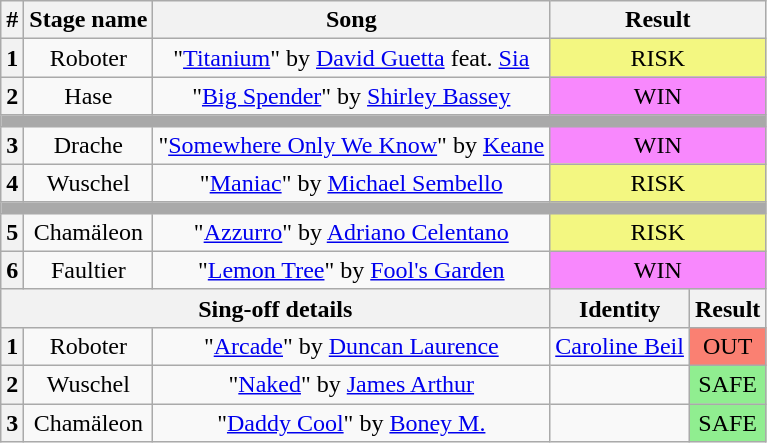<table class="wikitable plainrowheaders" style="text-align: center;">
<tr>
<th>#</th>
<th>Stage name</th>
<th>Song</th>
<th colspan=2>Result</th>
</tr>
<tr>
<th>1</th>
<td>Roboter</td>
<td>"<a href='#'>Titanium</a>" by <a href='#'>David Guetta</a> feat. <a href='#'>Sia</a></td>
<td colspan=2 bgcolor="#F3F781">RISK</td>
</tr>
<tr>
<th>2</th>
<td>Hase</td>
<td>"<a href='#'>Big Spender</a>" by <a href='#'>Shirley Bassey</a></td>
<td colspan=2 bgcolor="#F888FD">WIN</td>
</tr>
<tr>
<td colspan="5" style="background:darkgray"></td>
</tr>
<tr>
<th>3</th>
<td>Drache</td>
<td>"<a href='#'>Somewhere Only We Know</a>" by <a href='#'>Keane</a></td>
<td colspan=2 bgcolor="#F888FD">WIN</td>
</tr>
<tr>
<th>4</th>
<td>Wuschel</td>
<td>"<a href='#'>Maniac</a>" by <a href='#'>Michael Sembello</a></td>
<td colspan=2 bgcolor="#F3F781">RISK</td>
</tr>
<tr>
<td colspan="5" style="background:darkgray"></td>
</tr>
<tr>
<th>5</th>
<td>Chamäleon</td>
<td>"<a href='#'>Azzurro</a>" by <a href='#'>Adriano Celentano</a></td>
<td colspan=2 bgcolor="#F3F781">RISK</td>
</tr>
<tr>
<th>6</th>
<td>Faultier</td>
<td>"<a href='#'>Lemon Tree</a>" by <a href='#'>Fool's Garden</a></td>
<td colspan=2 bgcolor="#F888FD">WIN</td>
</tr>
<tr>
<th colspan="3">Sing-off details</th>
<th>Identity</th>
<th>Result</th>
</tr>
<tr>
<th>1</th>
<td>Roboter</td>
<td>"<a href='#'>Arcade</a>" by <a href='#'>Duncan Laurence</a></td>
<td><a href='#'>Caroline Beil</a></td>
<td bgcolor=salmon>OUT</td>
</tr>
<tr>
<th>2</th>
<td>Wuschel</td>
<td>"<a href='#'>Naked</a>" by <a href='#'>James Arthur</a></td>
<td></td>
<td bgcolor=lightgreen>SAFE</td>
</tr>
<tr>
<th>3</th>
<td>Chamäleon</td>
<td>"<a href='#'>Daddy Cool</a>" by <a href='#'>Boney M.</a></td>
<td></td>
<td bgcolor=lightgreen>SAFE</td>
</tr>
</table>
